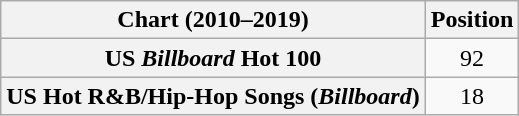<table class="wikitable sortable plainrowheaders" style="text-align:center">
<tr>
<th scope="col">Chart (2010–2019)</th>
<th scope="col">Position</th>
</tr>
<tr>
<th scope="row">US <em>Billboard</em> Hot 100</th>
<td>92</td>
</tr>
<tr>
<th scope="row">US Hot R&B/Hip-Hop Songs (<em>Billboard</em>)</th>
<td>18</td>
</tr>
</table>
